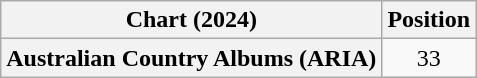<table class="wikitable plainrowheaders" style="text-align:center;">
<tr>
<th>Chart (2024)</th>
<th>Position</th>
</tr>
<tr>
<th scope="row">Australian Country Albums (ARIA)</th>
<td>33</td>
</tr>
</table>
